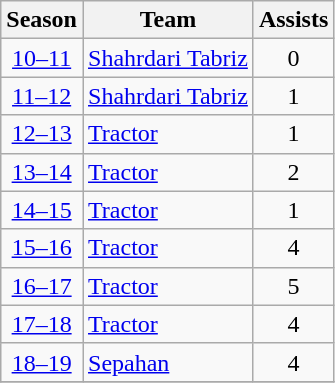<table class="wikitable" style="text-align: center;">
<tr>
<th>Season</th>
<th>Team</th>
<th>Assists</th>
</tr>
<tr>
<td><a href='#'>10–11</a></td>
<td align="left"><a href='#'>Shahrdari Tabriz</a></td>
<td>0</td>
</tr>
<tr>
<td><a href='#'>11–12</a></td>
<td align="left"><a href='#'>Shahrdari Tabriz</a></td>
<td>1</td>
</tr>
<tr>
<td><a href='#'>12–13</a></td>
<td align="left"><a href='#'>Tractor</a></td>
<td>1</td>
</tr>
<tr>
<td><a href='#'>13–14</a></td>
<td align="left"><a href='#'>Tractor</a></td>
<td>2</td>
</tr>
<tr>
<td><a href='#'>14–15</a></td>
<td align="left"><a href='#'>Tractor</a></td>
<td>1</td>
</tr>
<tr>
<td><a href='#'>15–16</a></td>
<td align="left"><a href='#'>Tractor</a></td>
<td>4</td>
</tr>
<tr>
<td><a href='#'>16–17</a></td>
<td align="left"><a href='#'>Tractor</a></td>
<td>5</td>
</tr>
<tr>
<td><a href='#'>17–18</a></td>
<td align="left"><a href='#'>Tractor</a></td>
<td>4</td>
</tr>
<tr>
<td><a href='#'>18–19</a></td>
<td align="left"><a href='#'>Sepahan</a></td>
<td>4</td>
</tr>
<tr>
</tr>
</table>
